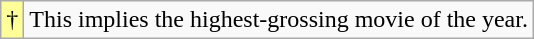<table class="wikitable">
<tr>
<td style="background-color:#FFFF99">†</td>
<td>This implies the highest-grossing movie of the year.</td>
</tr>
</table>
